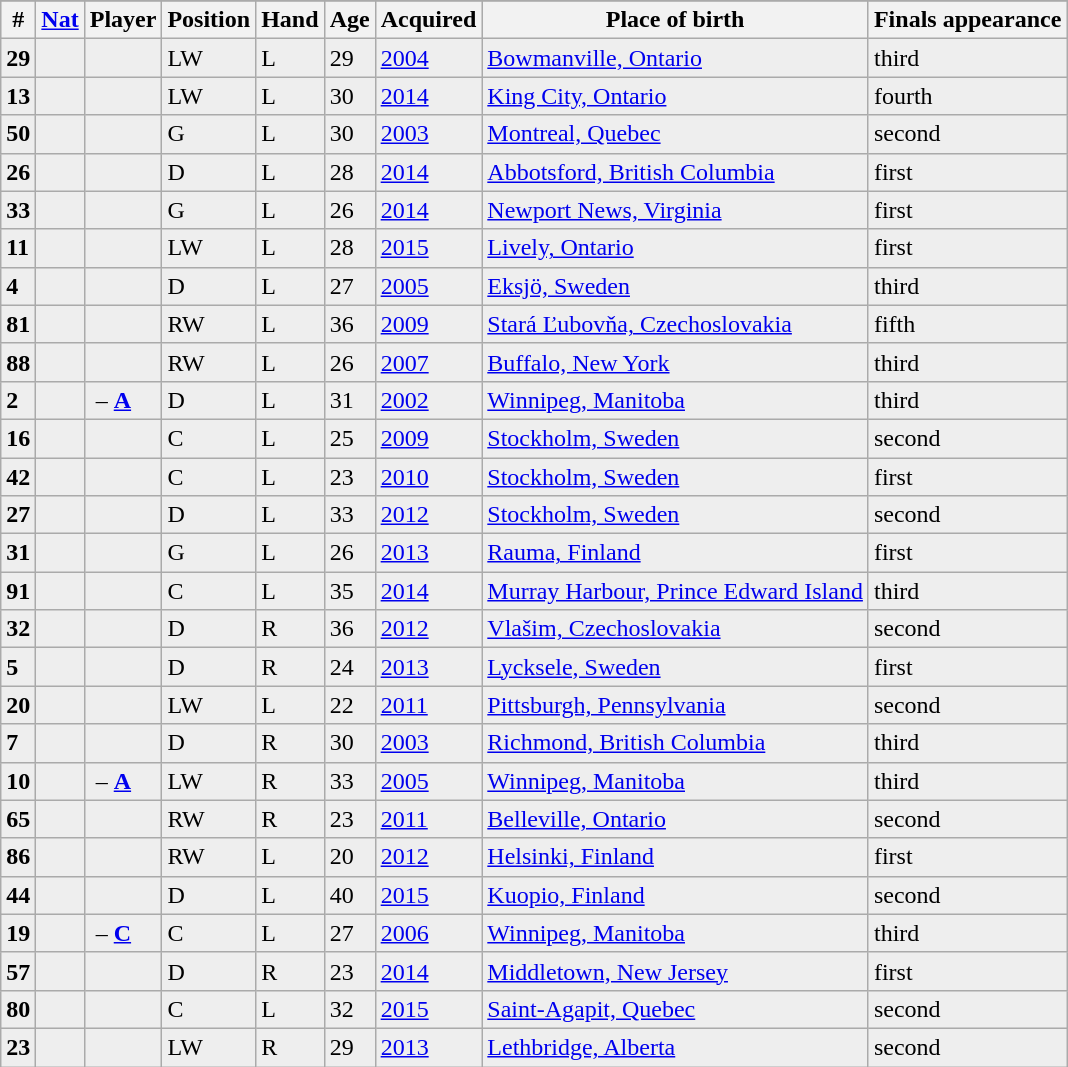<table class="sortable wikitable">
<tr style="text-align:center;">
</tr>
<tr style="background:#dddddd;">
<th>#</th>
<th><a href='#'>Nat</a></th>
<th>Player</th>
<th>Position</th>
<th>Hand</th>
<th>Age</th>
<th>Acquired</th>
<th class="unsortable">Place of birth</th>
<th class="unsortable">Finals appearance</th>
</tr>
<tr style="background:#eeeeee;">
<td><strong>29</strong></td>
<td></td>
<td align="left"></td>
<td>LW</td>
<td>L</td>
<td>29</td>
<td><a href='#'>2004</a></td>
<td align="left"><a href='#'>Bowmanville, Ontario</a></td>
<td>third </td>
</tr>
<tr style="background:#eeeeee;">
<td><strong>13</strong></td>
<td></td>
<td align="left"></td>
<td>LW</td>
<td>L</td>
<td>30</td>
<td><a href='#'>2014</a></td>
<td align="left"><a href='#'>King City, Ontario</a></td>
<td>fourth </td>
</tr>
<tr style="background:#eeeeee;">
<td><strong>50</strong></td>
<td></td>
<td align="left"></td>
<td>G</td>
<td>L</td>
<td>30</td>
<td><a href='#'>2003</a></td>
<td align="left"><a href='#'>Montreal, Quebec</a></td>
<td>second </td>
</tr>
<tr style="background:#eeeeee;">
<td><strong>26</strong></td>
<td></td>
<td align="left"></td>
<td>D</td>
<td>L</td>
<td>28</td>
<td><a href='#'>2014</a></td>
<td align="left"><a href='#'>Abbotsford, British Columbia</a></td>
<td>first</td>
</tr>
<tr style="background:#eeeeee;">
<td><strong>33</strong></td>
<td></td>
<td align="left"></td>
<td>G</td>
<td>L</td>
<td>26</td>
<td><a href='#'>2014</a></td>
<td align="left"><a href='#'>Newport News, Virginia</a></td>
<td>first</td>
</tr>
<tr style="background:#eeeeee;">
<td><strong>11</strong></td>
<td></td>
<td align="left"></td>
<td>LW</td>
<td>L</td>
<td>28</td>
<td><a href='#'>2015</a></td>
<td align="left"><a href='#'>Lively, Ontario</a></td>
<td>first</td>
</tr>
<tr style="background:#eeeeee;">
<td><strong>4</strong></td>
<td></td>
<td align="left"></td>
<td>D</td>
<td>L</td>
<td>27</td>
<td><a href='#'>2005</a></td>
<td align="left"><a href='#'>Eksjö, Sweden</a></td>
<td>third </td>
</tr>
<tr style="background:#eeeeee;">
<td><strong>81</strong></td>
<td></td>
<td align="left"></td>
<td>RW</td>
<td>L</td>
<td>36</td>
<td><a href='#'>2009</a></td>
<td align="left"><a href='#'>Stará Ľubovňa, Czechoslovakia</a></td>
<td>fifth </td>
</tr>
<tr style="background:#eeeeee;">
<td><strong>88</strong></td>
<td></td>
<td align="left"></td>
<td>RW</td>
<td>L</td>
<td>26</td>
<td><a href='#'>2007</a></td>
<td align="left"><a href='#'>Buffalo, New York</a></td>
<td>third </td>
</tr>
<tr style="background:#eeeeee;">
<td><strong>2</strong></td>
<td></td>
<td align="left"> – <strong><a href='#'>A</a></strong></td>
<td>D</td>
<td>L</td>
<td>31</td>
<td><a href='#'>2002</a></td>
<td align="left"><a href='#'>Winnipeg, Manitoba</a></td>
<td>third </td>
</tr>
<tr style="background:#eeeeee;">
<td><strong>16</strong></td>
<td></td>
<td align="left"></td>
<td>C</td>
<td>L</td>
<td>25</td>
<td><a href='#'>2009</a></td>
<td align="left"><a href='#'>Stockholm, Sweden</a></td>
<td>second </td>
</tr>
<tr style="background:#eeeeee;">
<td><strong>42</strong></td>
<td></td>
<td align="left"></td>
<td>C</td>
<td>L</td>
<td>23</td>
<td><a href='#'>2010</a></td>
<td align="left"><a href='#'>Stockholm, Sweden</a></td>
<td>first</td>
</tr>
<tr style="background:#eeeeee;">
<td><strong>27</strong></td>
<td></td>
<td align="left"></td>
<td>D</td>
<td>L</td>
<td>33</td>
<td><a href='#'>2012</a></td>
<td align="left"><a href='#'>Stockholm, Sweden</a></td>
<td>second </td>
</tr>
<tr style="background:#eeeeee;">
<td><strong>31</strong></td>
<td></td>
<td align="left"></td>
<td>G</td>
<td>L</td>
<td>26</td>
<td><a href='#'>2013</a></td>
<td align="left"><a href='#'>Rauma, Finland</a></td>
<td>first</td>
</tr>
<tr style="background:#eeeeee;">
<td><strong>91</strong></td>
<td></td>
<td align="left"></td>
<td>C</td>
<td>L</td>
<td>35</td>
<td><a href='#'>2014</a></td>
<td align="left"><a href='#'>Murray Harbour, Prince Edward Island</a></td>
<td>third </td>
</tr>
<tr style="background:#eeeeee;">
<td><strong>32</strong></td>
<td></td>
<td align="left"></td>
<td>D</td>
<td>R</td>
<td>36</td>
<td><a href='#'>2012</a></td>
<td align="left"><a href='#'>Vlašim, Czechoslovakia</a></td>
<td>second </td>
</tr>
<tr style="background:#eeeeee;">
<td><strong>5</strong></td>
<td></td>
<td align="left"></td>
<td>D</td>
<td>R</td>
<td>24</td>
<td><a href='#'>2013</a></td>
<td align="left"><a href='#'>Lycksele, Sweden</a></td>
<td>first</td>
</tr>
<tr style="background:#eeeeee;">
<td><strong>20</strong></td>
<td></td>
<td align="left"></td>
<td>LW</td>
<td>L</td>
<td>22</td>
<td><a href='#'>2011</a></td>
<td align="left"><a href='#'>Pittsburgh, Pennsylvania</a></td>
<td>second </td>
</tr>
<tr style="background:#eeeeee;">
<td><strong>7</strong></td>
<td></td>
<td align="left"></td>
<td>D</td>
<td>R</td>
<td>30</td>
<td><a href='#'>2003</a></td>
<td align="left"><a href='#'>Richmond, British Columbia</a></td>
<td>third </td>
</tr>
<tr style="background:#eeeeee;">
<td><strong>10</strong></td>
<td></td>
<td align="left"> – <strong><a href='#'>A</a></strong></td>
<td>LW</td>
<td>R</td>
<td>33</td>
<td><a href='#'>2005</a></td>
<td align="left"><a href='#'>Winnipeg, Manitoba</a></td>
<td>third </td>
</tr>
<tr style="background:#eeeeee;">
<td><strong>65</strong></td>
<td></td>
<td align="left"></td>
<td>RW</td>
<td>R</td>
<td>23</td>
<td><a href='#'>2011</a></td>
<td align="left"><a href='#'>Belleville, Ontario</a></td>
<td>second </td>
</tr>
<tr style="background:#eeeeee;">
<td><strong>86</strong></td>
<td></td>
<td align="left"></td>
<td>RW</td>
<td>L</td>
<td>20</td>
<td><a href='#'>2012</a></td>
<td align="left"><a href='#'>Helsinki, Finland</a></td>
<td>first</td>
</tr>
<tr style="background:#eeeeee;">
<td><strong>44</strong></td>
<td></td>
<td align="left"></td>
<td>D</td>
<td>L</td>
<td>40</td>
<td><a href='#'>2015</a></td>
<td align="left"><a href='#'>Kuopio, Finland</a></td>
<td>second </td>
</tr>
<tr style="background:#eeeeee;">
<td><strong>19</strong></td>
<td></td>
<td align="left"> – <strong><a href='#'>C</a></strong></td>
<td>C</td>
<td>L</td>
<td>27</td>
<td><a href='#'>2006</a></td>
<td align="left"><a href='#'>Winnipeg, Manitoba</a></td>
<td>third </td>
</tr>
<tr style="background:#eeeeee;">
<td><strong>57</strong></td>
<td></td>
<td align="left"></td>
<td>D</td>
<td>R</td>
<td>23</td>
<td><a href='#'>2014</a></td>
<td align="left"><a href='#'>Middletown, New Jersey</a></td>
<td>first</td>
</tr>
<tr style="background:#eeeeee;">
<td><strong>80</strong></td>
<td></td>
<td align="left"></td>
<td>C</td>
<td>L</td>
<td>32</td>
<td><a href='#'>2015</a></td>
<td align="left"><a href='#'>Saint-Agapit, Quebec</a></td>
<td>second </td>
</tr>
<tr style="background:#eeeeee;">
<td><strong>23</strong></td>
<td></td>
<td align="left"></td>
<td>LW</td>
<td>R</td>
<td>29</td>
<td><a href='#'>2013</a></td>
<td align="left"><a href='#'>Lethbridge, Alberta</a></td>
<td>second </td>
</tr>
</table>
